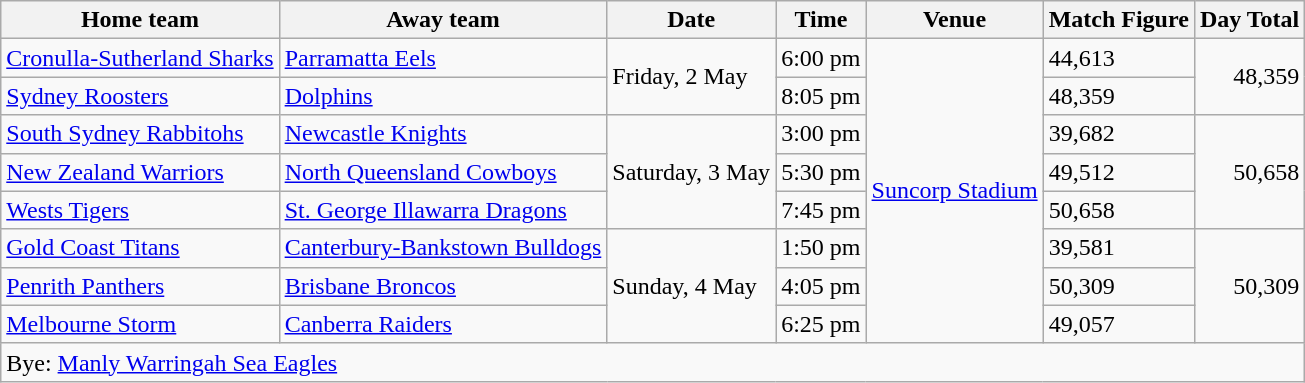<table class="wikitable">
<tr>
<th>Home team</th>
<th>Away team</th>
<th>Date</th>
<th>Time</th>
<th>Venue</th>
<th>Match Figure</th>
<th>Day Total</th>
</tr>
<tr>
<td align="left"><a href='#'>Cronulla-Sutherland Sharks</a></td>
<td align="left"><a href='#'>Parramatta Eels</a></td>
<td rowspan="2">Friday, 2 May</td>
<td>6:00 pm</td>
<td rowspan="8"><a href='#'>Suncorp Stadium</a></td>
<td>44,613</td>
<td rowspan="2" align="right">48,359</td>
</tr>
<tr>
<td align="left"><a href='#'>Sydney Roosters</a></td>
<td align="left"><a href='#'>Dolphins</a></td>
<td>8:05 pm</td>
<td>48,359</td>
</tr>
<tr>
<td align="left"><a href='#'>South Sydney Rabbitohs</a></td>
<td align="left"><a href='#'>Newcastle Knights</a></td>
<td rowspan="3">Saturday, 3 May</td>
<td>3:00 pm</td>
<td>39,682</td>
<td rowspan="3" align="right">50,658</td>
</tr>
<tr>
<td align="left"><a href='#'>New Zealand Warriors</a></td>
<td align="left"><a href='#'>North Queensland Cowboys</a></td>
<td>5:30 pm</td>
<td>49,512</td>
</tr>
<tr>
<td align="left"><a href='#'>Wests Tigers</a></td>
<td align="left"><a href='#'>St. George Illawarra Dragons</a></td>
<td>7:45 pm</td>
<td>50,658</td>
</tr>
<tr>
<td align="left"><a href='#'>Gold Coast Titans</a></td>
<td align="left"><a href='#'>Canterbury-Bankstown Bulldogs</a></td>
<td rowspan="3">Sunday, 4 May</td>
<td>1:50 pm</td>
<td>39,581</td>
<td rowspan="3" align="right">50,309</td>
</tr>
<tr>
<td align="left"><a href='#'>Penrith Panthers</a></td>
<td align="left"><a href='#'>Brisbane Broncos</a></td>
<td>4:05 pm</td>
<td>50,309</td>
</tr>
<tr>
<td align="left"><a href='#'>Melbourne Storm</a></td>
<td align="left"><a href='#'>Canberra Raiders</a></td>
<td>6:25 pm</td>
<td>49,057</td>
</tr>
<tr>
<td colspan="7" align="left">Bye: <a href='#'>Manly Warringah Sea Eagles</a></td>
</tr>
</table>
